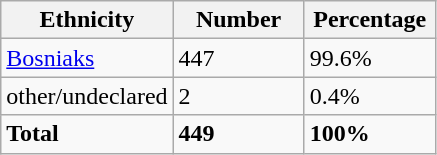<table class="wikitable">
<tr>
<th width="100px">Ethnicity</th>
<th width="80px">Number</th>
<th width="80px">Percentage</th>
</tr>
<tr>
<td><a href='#'>Bosniaks</a></td>
<td>447</td>
<td>99.6%</td>
</tr>
<tr>
<td>other/undeclared</td>
<td>2</td>
<td>0.4%</td>
</tr>
<tr>
<td><strong>Total</strong></td>
<td><strong>449</strong></td>
<td><strong>100%</strong></td>
</tr>
</table>
